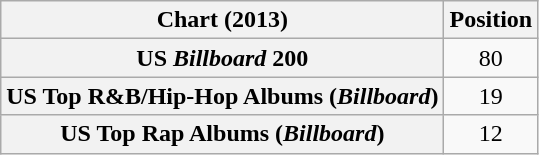<table class="wikitable sortable plainrowheaders" style="text-align:center">
<tr>
<th scope="col">Chart (2013)</th>
<th scope="col">Position</th>
</tr>
<tr>
<th scope="row">US <em>Billboard</em> 200</th>
<td>80</td>
</tr>
<tr>
<th scope="row">US Top R&B/Hip-Hop Albums (<em>Billboard</em>)</th>
<td style="text-align:center;">19</td>
</tr>
<tr>
<th scope="row">US Top Rap Albums (<em>Billboard</em>)</th>
<td style="text-align:center;">12</td>
</tr>
</table>
